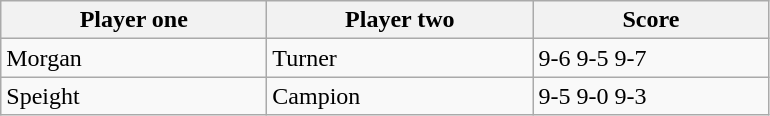<table class="wikitable">
<tr>
<th width=170>Player one</th>
<th width=170>Player two</th>
<th width=150>Score</th>
</tr>
<tr>
<td> Morgan</td>
<td> Turner</td>
<td>9-6 9-5 9-7</td>
</tr>
<tr>
<td> Speight</td>
<td> Campion</td>
<td>9-5 9-0 9-3</td>
</tr>
</table>
